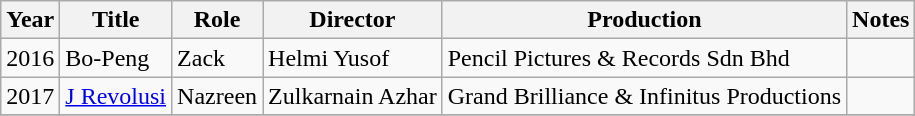<table class="wikitable">
<tr>
<th>Year</th>
<th>Title</th>
<th>Role</th>
<th>Director</th>
<th>Production</th>
<th>Notes</th>
</tr>
<tr>
<td rowspan="1" style"text-align:center;">2016</td>
<td>Bo-Peng</td>
<td>Zack</td>
<td>Helmi Yusof</td>
<td>Pencil Pictures & Records Sdn Bhd</td>
<td></td>
</tr>
<tr>
<td rowspan="1" style="text-align:center;">2017</td>
<td><a href='#'>J Revolusi</a></td>
<td>Nazreen</td>
<td>Zulkarnain Azhar</td>
<td>Grand Brilliance & Infinitus Productions</td>
<td></td>
</tr>
<tr>
</tr>
</table>
